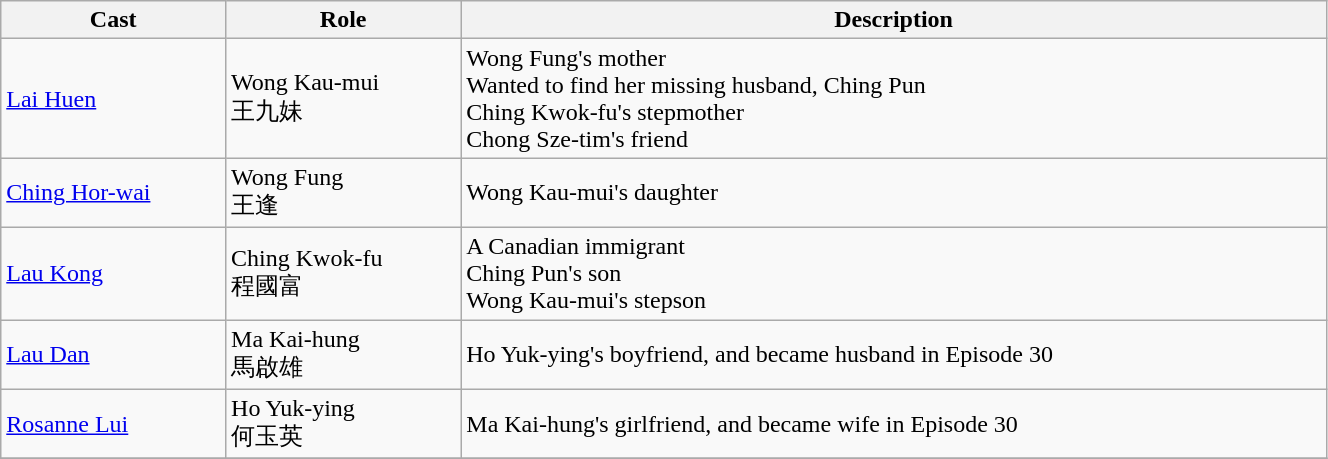<table class="wikitable" width="70%">
<tr>
<th>Cast</th>
<th>Role</th>
<th>Description</th>
</tr>
<tr>
<td><a href='#'>Lai Huen</a></td>
<td>Wong Kau-mui<br>王九妹</td>
<td>Wong Fung's mother<br>Wanted to find her missing husband, Ching Pun<br>Ching Kwok-fu's stepmother<br>Chong Sze-tim's friend</td>
</tr>
<tr>
<td><a href='#'>Ching Hor-wai</a></td>
<td>Wong Fung<br>王逢</td>
<td>Wong Kau-mui's daughter</td>
</tr>
<tr>
<td><a href='#'>Lau Kong</a></td>
<td>Ching Kwok-fu<br>程國富</td>
<td>A Canadian immigrant<br>Ching Pun's son<br>Wong Kau-mui's stepson</td>
</tr>
<tr>
<td><a href='#'>Lau Dan</a></td>
<td>Ma Kai-hung<br>馬啟雄</td>
<td>Ho Yuk-ying's boyfriend, and became husband in Episode 30</td>
</tr>
<tr>
<td><a href='#'>Rosanne Lui</a></td>
<td>Ho Yuk-ying<br>何玉英</td>
<td>Ma Kai-hung's girlfriend, and became wife in Episode 30</td>
</tr>
<tr>
</tr>
</table>
